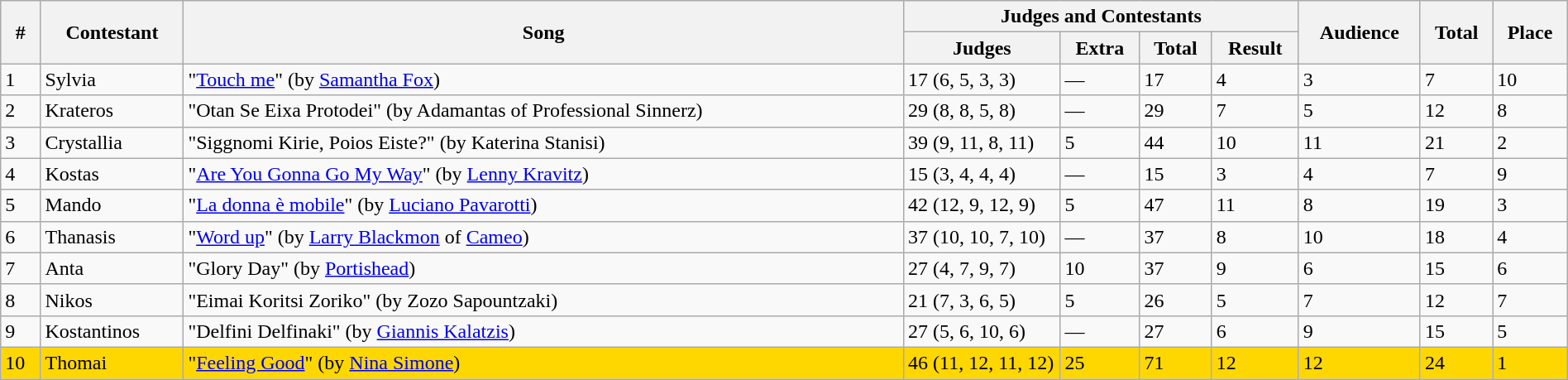<table class="sortable wikitable" width="100%">
<tr>
<th rowspan="2">#</th>
<th rowspan="2">Contestant</th>
<th rowspan="2">Song</th>
<th colspan="4">Judges and Contestants</th>
<th rowspan="2">Audience</th>
<th rowspan="2">Total</th>
<th rowspan="2">Place</th>
</tr>
<tr>
<th width=10%>Judges</th>
<th>Extra</th>
<th>Total</th>
<th>Result</th>
</tr>
<tr>
<td>1</td>
<td>Sylvia</td>
<td>"<a href='#'>Touch me</a>" (by <a href='#'>Samantha Fox</a>)</td>
<td>17 (6, 5, 3, 3)</td>
<td>—</td>
<td>17</td>
<td>4</td>
<td>3</td>
<td>7</td>
<td>10</td>
</tr>
<tr>
<td>2</td>
<td>Krateros</td>
<td>"Otan Se Eixa Protodei" (by Adamantas of Professional Sinnerz)</td>
<td>29 (8, 8, 5, 8)</td>
<td>—</td>
<td>29</td>
<td>7</td>
<td>5</td>
<td>12</td>
<td>8</td>
</tr>
<tr>
<td>3</td>
<td>Crystallia</td>
<td>"Siggnomi Kirie, Poios Eiste?" (by Katerina Stanisi)</td>
<td>39 (9, 11, 8, 11)</td>
<td>5</td>
<td>44</td>
<td>10</td>
<td>11</td>
<td>21</td>
<td>2</td>
</tr>
<tr>
<td>4</td>
<td>Kostas</td>
<td>"<a href='#'>Are You Gonna Go My Way</a>" (by <a href='#'>Lenny Kravitz</a>)</td>
<td>15 (3, 4, 4, 4)</td>
<td>—</td>
<td>15</td>
<td>3</td>
<td>4</td>
<td>7</td>
<td>9</td>
</tr>
<tr>
<td>5</td>
<td>Mando</td>
<td>"<a href='#'>La donna è mobile</a>" (by <a href='#'>Luciano Pavarotti</a>)</td>
<td>42 (12, 9, 12, 9)</td>
<td>5</td>
<td>47</td>
<td>11</td>
<td>8</td>
<td>19</td>
<td>3</td>
</tr>
<tr>
<td>6</td>
<td>Thanasis</td>
<td>"<a href='#'>Word up</a>" (by <a href='#'>Larry Blackmon</a> of <a href='#'>Cameo</a>)</td>
<td>37 (10, 10, 7, 10)</td>
<td>—</td>
<td>37</td>
<td>8</td>
<td>10</td>
<td>18</td>
<td>4</td>
</tr>
<tr>
<td>7</td>
<td>Anta</td>
<td>"Glory Day" (by <a href='#'>Portishead</a>)</td>
<td>27 (4, 7, 9, 7)</td>
<td>10</td>
<td>37</td>
<td>9</td>
<td>6</td>
<td>15</td>
<td>6</td>
</tr>
<tr>
<td>8</td>
<td>Nikos</td>
<td>"Eimai Koritsi Zoriko" (by Zozo Sapountzaki)</td>
<td>21 (7, 3, 6, 5)</td>
<td>5</td>
<td>26</td>
<td>5</td>
<td>7</td>
<td>12</td>
<td>7</td>
</tr>
<tr>
<td>9</td>
<td>Kostantinos</td>
<td>"Delfini Delfinaki" (by <a href='#'>Giannis Kalatzis</a>)</td>
<td>27 (5, 6, 10, 6)</td>
<td>—</td>
<td>27</td>
<td>6</td>
<td>9</td>
<td>15</td>
<td>5</td>
</tr>
<tr bgcolor="gold">
<td>10</td>
<td>Thomai</td>
<td>"<a href='#'>Feeling Good</a>" (by <a href='#'>Nina Simone</a>)</td>
<td>46 (11, 12, 11, 12)</td>
<td>25</td>
<td>71</td>
<td>12</td>
<td>12</td>
<td>24</td>
<td>1</td>
</tr>
</table>
